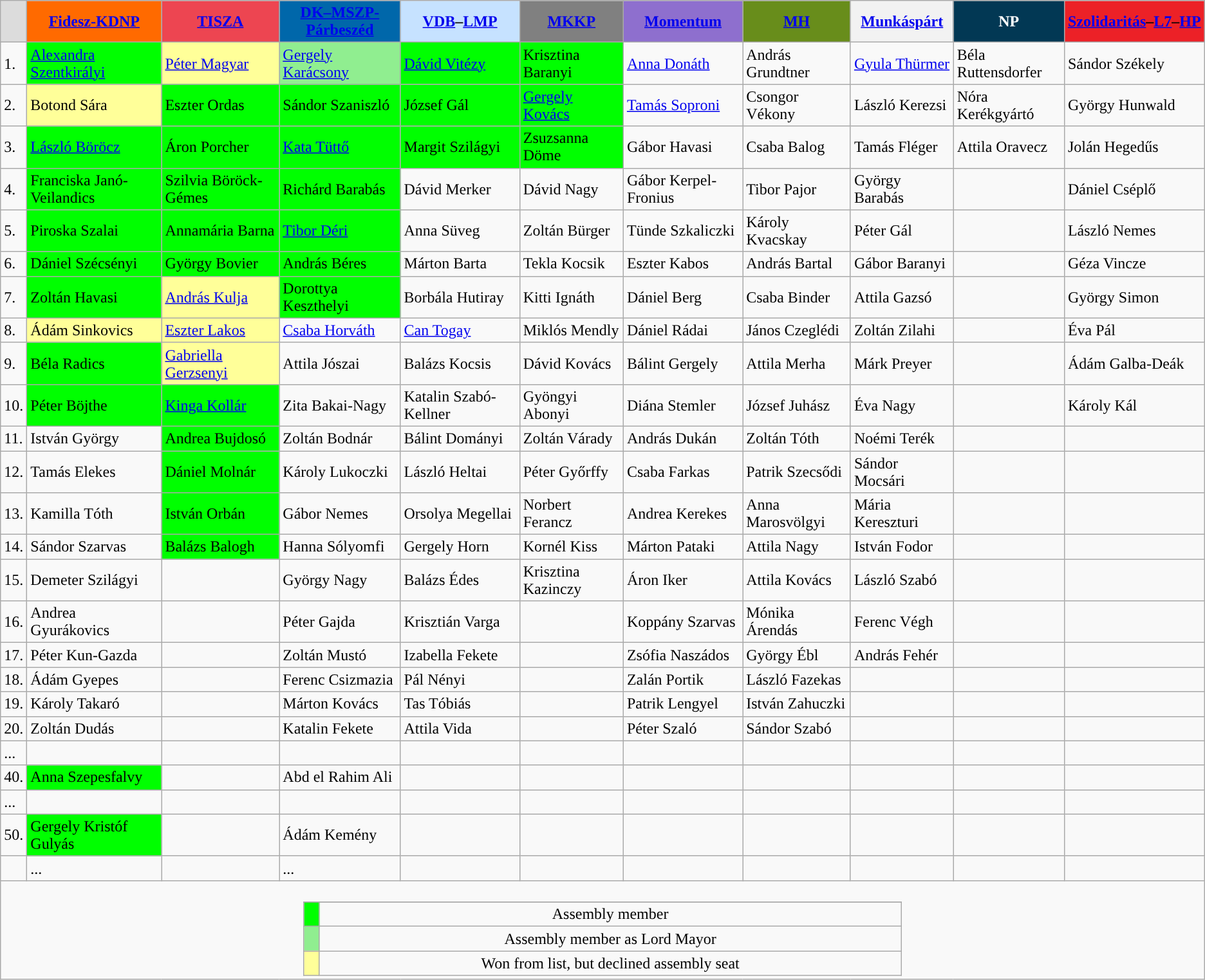<table class="wikitable">
<tr>
<th style="background-color: #DCDCDC;"></th>
<th style="background-color: #FF6A00;"><a href='#'>Fidesz-KDNP</a></th>
<th style="background-color: #ED4551;"><a href='#'>TISZA</a></th>
<th style="background-color: #0067AA; color:white"><a href='#'><strong>DK–MSZP-Párbeszéd</strong></a></th>
<th style="background-color: #C6E2FF;"><a href='#'>VDB</a>–<a href='#'>LMP</a></th>
<th style="background-color: #808080;"><a href='#'>MKKP</a></th>
<th style="background-color: #8E6FCE;"><a href='#'>Momentum</a></th>
<th style="background-color: #688D1B;"><a href='#'>MH</a></th>
<th style="background:"><a href='#'>Munkáspárt</a></th>
<th style="background-color: #023854; color:white">NP</th>
<th style="background-color: #EC2127;"><a href='#'>Szolidaritás</a>–<a href='#'>L7</a>–<a href='#'>HP</a></th>
</tr>
<tr>
<td>1.</td>
<td style="background-color: #00FF00"><a href='#'>Alexandra Szentkirályi</a></td>
<td style="background-color: #FFFF99"><a href='#'>Péter Magyar</a></td>
<td style="background-color: #90EE90"><a href='#'>Gergely Karácsony</a></td>
<td style="background-color: #00FF00"><a href='#'>Dávid Vitézy</a></td>
<td style="background-color: #00FF00">Krisztina Baranyi</td>
<td><a href='#'>Anna Donáth</a></td>
<td>András Grundtner</td>
<td><a href='#'>Gyula Thürmer</a></td>
<td>Béla Ruttensdorfer</td>
<td>Sándor Székely</td>
</tr>
<tr>
<td>2.</td>
<td style="background-color: #FFFF99">Botond Sára</td>
<td style="background-color: #00FF00">Eszter Ordas</td>
<td style="background-color: #00FF00">Sándor Szaniszló</td>
<td style="background-color: #00FF00">József Gál</td>
<td style="background-color: #00FF00"><a href='#'>Gergely Kovács</a></td>
<td><a href='#'>Tamás Soproni</a></td>
<td>Csongor Vékony</td>
<td>László Kerezsi</td>
<td>Nóra Kerékgyártó</td>
<td>György Hunwald</td>
</tr>
<tr>
<td>3.</td>
<td style="background-color: #00FF00"><a href='#'>László Böröcz</a></td>
<td style="background-color: #00FF00">Áron Porcher</td>
<td style="background-color: #00FF00"><a href='#'>Kata Tüttő</a></td>
<td style="background-color: #00FF00">Margit Szilágyi</td>
<td style="background-color: #00FF00">Zsuzsanna Döme</td>
<td>Gábor Havasi</td>
<td>Csaba Balog</td>
<td>Tamás Fléger</td>
<td>Attila Oravecz</td>
<td>Jolán Hegedűs</td>
</tr>
<tr>
<td>4.</td>
<td style="background-color: #00FF00">Franciska Janó-Veilandics</td>
<td style="background-color: #00FF00">Szilvia Böröck-Gémes</td>
<td style="background-color: #00FF00">Richárd Barabás</td>
<td>Dávid Merker</td>
<td>Dávid Nagy</td>
<td>Gábor Kerpel-Fronius</td>
<td>Tibor Pajor</td>
<td>György Barabás</td>
<td></td>
<td>Dániel Cséplő</td>
</tr>
<tr>
<td>5.</td>
<td style="background-color: #00FF00">Piroska Szalai</td>
<td style="background-color: #00FF00">Annamária Barna</td>
<td style="background-color: #00FF00"><a href='#'>Tibor Déri</a></td>
<td>Anna Süveg</td>
<td>Zoltán Bürger</td>
<td>Tünde Szkaliczki</td>
<td>Károly Kvacskay</td>
<td>Péter Gál</td>
<td></td>
<td>László Nemes</td>
</tr>
<tr>
<td>6.</td>
<td style="background-color: #00FF00">Dániel Szécsényi</td>
<td style="background-color: #00FF00">György Bovier</td>
<td style="background-color: #00FF00">András Béres</td>
<td>Márton Barta</td>
<td>Tekla Kocsik</td>
<td>Eszter Kabos</td>
<td>András Bartal</td>
<td>Gábor Baranyi</td>
<td></td>
<td>Géza Vincze</td>
</tr>
<tr>
<td>7.</td>
<td style="background-color: #00FF00">Zoltán Havasi</td>
<td style="background-color: #FFFF99"><a href='#'>András Kulja</a></td>
<td style="background-color: #00FF00">Dorottya Keszthelyi</td>
<td>Borbála Hutiray</td>
<td>Kitti Ignáth</td>
<td>Dániel Berg</td>
<td>Csaba Binder</td>
<td>Attila Gazsó</td>
<td></td>
<td>György Simon</td>
</tr>
<tr>
<td>8.</td>
<td style="background-color: #FFFF99">Ádám Sinkovics</td>
<td style="background-color: #FFFF99"><a href='#'>Eszter Lakos</a></td>
<td><a href='#'>Csaba Horváth</a></td>
<td><a href='#'>Can Togay</a></td>
<td>Miklós Mendly</td>
<td>Dániel Rádai</td>
<td>János Czeglédi</td>
<td>Zoltán Zilahi</td>
<td></td>
<td>Éva Pál</td>
</tr>
<tr>
<td>9.</td>
<td style="background-color: #00FF00">Béla Radics</td>
<td style="background-color: #FFFF99"><a href='#'>Gabriella Gerzsenyi</a></td>
<td>Attila Jószai</td>
<td>Balázs Kocsis</td>
<td>Dávid Kovács</td>
<td>Bálint Gergely</td>
<td>Attila Merha</td>
<td>Márk Preyer</td>
<td></td>
<td>Ádám Galba-Deák</td>
</tr>
<tr>
<td>10.</td>
<td style="background-color: #00FF00">Péter Böjthe</td>
<td style="background-color: #00FF00"><a href='#'>Kinga Kollár</a></td>
<td>Zita Bakai-Nagy</td>
<td>Katalin Szabó-Kellner</td>
<td>Gyöngyi Abonyi</td>
<td>Diána Stemler</td>
<td>József Juhász</td>
<td>Éva Nagy</td>
<td></td>
<td>Károly Kál</td>
</tr>
<tr>
<td>11.</td>
<td>István György</td>
<td style="background-color: #00FF00">Andrea Bujdosó</td>
<td>Zoltán Bodnár</td>
<td>Bálint Dományi</td>
<td>Zoltán Várady</td>
<td>András Dukán</td>
<td>Zoltán Tóth</td>
<td>Noémi Terék</td>
<td></td>
<td></td>
</tr>
<tr>
<td>12.</td>
<td>Tamás Elekes</td>
<td style="background-color: #00FF00">Dániel Molnár</td>
<td>Károly Lukoczki</td>
<td>László Heltai</td>
<td>Péter Győrffy</td>
<td>Csaba Farkas</td>
<td>Patrik Szecsődi</td>
<td>Sándor Mocsári</td>
<td></td>
<td></td>
</tr>
<tr>
<td>13.</td>
<td>Kamilla Tóth</td>
<td style="background-color: #00FF00">István Orbán</td>
<td>Gábor Nemes</td>
<td>Orsolya Megellai</td>
<td>Norbert Ferancz</td>
<td>Andrea Kerekes</td>
<td>Anna Marosvölgyi</td>
<td>Mária Kereszturi</td>
<td></td>
<td></td>
</tr>
<tr>
<td>14.</td>
<td>Sándor Szarvas</td>
<td style="background-color: #00FF00">Balázs Balogh</td>
<td>Hanna Sólyomfi</td>
<td>Gergely Horn</td>
<td>Kornél Kiss</td>
<td>Márton Pataki</td>
<td>Attila Nagy</td>
<td>István Fodor</td>
<td></td>
<td></td>
</tr>
<tr>
<td>15.</td>
<td>Demeter Szilágyi</td>
<td></td>
<td>György Nagy</td>
<td>Balázs Édes</td>
<td>Krisztina Kazinczy</td>
<td>Áron Iker</td>
<td>Attila Kovács</td>
<td>László Szabó</td>
<td></td>
<td></td>
</tr>
<tr>
<td>16.</td>
<td>Andrea Gyurákovics</td>
<td></td>
<td>Péter Gajda</td>
<td>Krisztián Varga</td>
<td></td>
<td>Koppány Szarvas</td>
<td>Mónika Árendás</td>
<td>Ferenc Végh</td>
<td></td>
<td></td>
</tr>
<tr>
<td>17.</td>
<td>Péter Kun-Gazda</td>
<td></td>
<td>Zoltán Mustó</td>
<td>Izabella Fekete</td>
<td></td>
<td>Zsófia Naszádos</td>
<td>György Ébl</td>
<td>András Fehér</td>
<td></td>
<td></td>
</tr>
<tr>
<td>18.</td>
<td>Ádám Gyepes</td>
<td></td>
<td>Ferenc Csizmazia</td>
<td>Pál Nényi</td>
<td></td>
<td>Zalán Portik</td>
<td>László Fazekas</td>
<td></td>
<td></td>
<td></td>
</tr>
<tr>
<td>19.</td>
<td>Károly Takaró</td>
<td></td>
<td>Márton Kovács</td>
<td>Tas Tóbiás</td>
<td></td>
<td>Patrik Lengyel</td>
<td>István Zahuczki</td>
<td></td>
<td></td>
<td></td>
</tr>
<tr>
<td>20.</td>
<td>Zoltán Dudás</td>
<td></td>
<td>Katalin Fekete</td>
<td>Attila Vida</td>
<td></td>
<td>Péter Szaló</td>
<td>Sándor Szabó</td>
<td></td>
<td></td>
<td></td>
</tr>
<tr>
<td>...</td>
<td></td>
<td></td>
<td></td>
<td></td>
<td></td>
<td></td>
<td></td>
<td></td>
<td></td>
<td></td>
</tr>
<tr>
<td>40.</td>
<td style="background-color: #00FF00">Anna Szepesfalvy</td>
<td></td>
<td>Abd el Rahim Ali</td>
<td></td>
<td></td>
<td></td>
<td></td>
<td></td>
<td></td>
<td></td>
</tr>
<tr>
<td>...</td>
<td></td>
<td></td>
<td></td>
<td></td>
<td></td>
<td></td>
<td></td>
<td></td>
<td></td>
<td></td>
</tr>
<tr>
<td>50.</td>
<td style="background-color: #00FF00">Gergely Kristóf Gulyás</td>
<td></td>
<td>Ádám Kemény</td>
<td></td>
<td></td>
<td></td>
<td></td>
<td></td>
<td></td>
<td></td>
</tr>
<tr>
<td></td>
<td>...</td>
<td></td>
<td>...</td>
<td></td>
<td></td>
<td></td>
<td></td>
<td></td>
<td></td>
<td></td>
</tr>
<tr>
<td colspan="11" style="text-align:center;"><br><table class="wikitable" style="text-align:center; width:50%; margin:0 auto;">
<tr>
</tr>
<tr>
<td style="background-color: #00FF00;"></td>
<td>Assembly member</td>
</tr>
<tr>
<td style="background-color: #90EE90;"></td>
<td>Assembly member as Lord Mayor</td>
</tr>
<tr>
<td style="background-color: #FFFF99;"></td>
<td>Won from list, but declined assembly seat</td>
</tr>
</table>
</td>
</tr>
</table>
